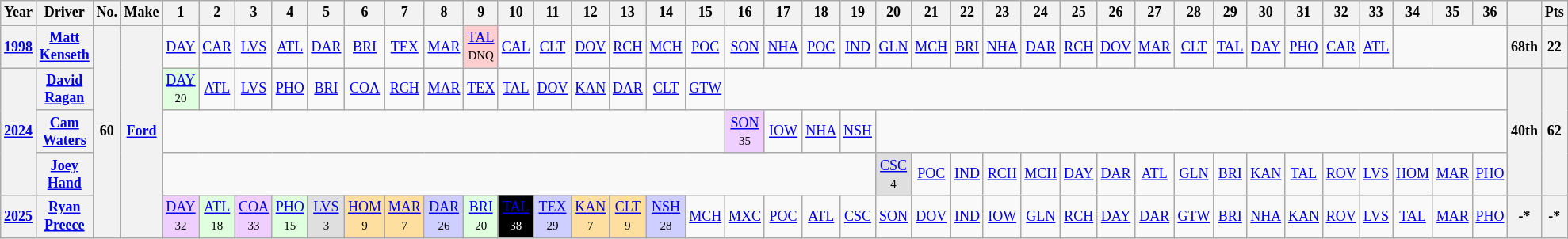<table class="wikitable" style="text-align:center; font-size:75%">
<tr>
<th>Year</th>
<th>Driver</th>
<th>No.</th>
<th>Make</th>
<th>1</th>
<th>2</th>
<th>3</th>
<th>4</th>
<th>5</th>
<th>6</th>
<th>7</th>
<th>8</th>
<th>9</th>
<th>10</th>
<th>11</th>
<th>12</th>
<th>13</th>
<th>14</th>
<th>15</th>
<th>16</th>
<th>17</th>
<th>18</th>
<th>19</th>
<th>20</th>
<th>21</th>
<th>22</th>
<th>23</th>
<th>24</th>
<th>25</th>
<th>26</th>
<th>27</th>
<th>28</th>
<th>29</th>
<th>30</th>
<th>31</th>
<th>32</th>
<th>33</th>
<th>34</th>
<th>35</th>
<th>36</th>
<th></th>
<th>Pts</th>
</tr>
<tr>
<th><a href='#'>1998</a></th>
<th><a href='#'>Matt Kenseth</a></th>
<th rowspan="5">60</th>
<th rowspan="5"><a href='#'>Ford</a></th>
<td><a href='#'>DAY</a></td>
<td><a href='#'>CAR</a></td>
<td><a href='#'>LVS</a></td>
<td><a href='#'>ATL</a></td>
<td><a href='#'>DAR</a></td>
<td><a href='#'>BRI</a></td>
<td><a href='#'>TEX</a></td>
<td><a href='#'>MAR</a></td>
<td style="background:#FFCFCF;"><a href='#'>TAL</a><br><small>DNQ</small></td>
<td><a href='#'>CAL</a></td>
<td><a href='#'>CLT</a></td>
<td><a href='#'>DOV</a></td>
<td><a href='#'>RCH</a></td>
<td><a href='#'>MCH</a></td>
<td><a href='#'>POC</a></td>
<td><a href='#'>SON</a></td>
<td><a href='#'>NHA</a></td>
<td><a href='#'>POC</a></td>
<td><a href='#'>IND</a></td>
<td><a href='#'>GLN</a></td>
<td><a href='#'>MCH</a></td>
<td><a href='#'>BRI</a></td>
<td><a href='#'>NHA</a></td>
<td><a href='#'>DAR</a></td>
<td><a href='#'>RCH</a></td>
<td><a href='#'>DOV</a></td>
<td><a href='#'>MAR</a></td>
<td><a href='#'>CLT</a></td>
<td><a href='#'>TAL</a></td>
<td><a href='#'>DAY</a></td>
<td><a href='#'>PHO</a></td>
<td><a href='#'>CAR</a></td>
<td><a href='#'>ATL</a></td>
<td colspan=3></td>
<th>68th</th>
<th>22</th>
</tr>
<tr>
<th rowspan="3"><a href='#'>2024</a></th>
<th><a href='#'>David Ragan</a></th>
<td style="background:#DFFFDF;"><a href='#'>DAY</a> <br><small>20</small></td>
<td><a href='#'>ATL</a></td>
<td><a href='#'>LVS</a></td>
<td><a href='#'>PHO</a></td>
<td><a href='#'>BRI</a></td>
<td><a href='#'>COA</a></td>
<td><a href='#'>RCH</a></td>
<td><a href='#'>MAR</a></td>
<td><a href='#'>TEX</a></td>
<td><a href='#'>TAL</a></td>
<td><a href='#'>DOV</a></td>
<td><a href='#'>KAN</a></td>
<td><a href='#'>DAR</a></td>
<td><a href='#'>CLT</a></td>
<td><a href='#'>GTW</a></td>
<td colspan="21"></td>
<th rowspan="3">40th</th>
<th rowspan="3">62</th>
</tr>
<tr>
<th><a href='#'>Cam Waters</a></th>
<td colspan="15"></td>
<td style="background:#EFCFFF;"><a href='#'>SON</a><br><small>35</small></td>
<td><a href='#'>IOW</a></td>
<td><a href='#'>NHA</a></td>
<td><a href='#'>NSH</a></td>
<td colspan="17"></td>
</tr>
<tr>
<th><a href='#'>Joey Hand</a></th>
<td colspan="19"></td>
<td style="background:#DFDFDF;"><a href='#'>CSC</a><br><small>4</small></td>
<td><a href='#'>POC</a></td>
<td><a href='#'>IND</a></td>
<td><a href='#'>RCH</a></td>
<td><a href='#'>MCH</a></td>
<td><a href='#'>DAY</a></td>
<td><a href='#'>DAR</a></td>
<td><a href='#'>ATL</a></td>
<td><a href='#'>GLN</a></td>
<td><a href='#'>BRI</a></td>
<td><a href='#'>KAN</a></td>
<td><a href='#'>TAL</a></td>
<td><a href='#'>ROV</a></td>
<td><a href='#'>LVS</a></td>
<td><a href='#'>HOM</a></td>
<td><a href='#'>MAR</a></td>
<td><a href='#'>PHO</a></td>
</tr>
<tr>
<th><a href='#'>2025</a></th>
<th><a href='#'>Ryan Preece</a></th>
<td style="background:#EFCFFF;"><a href='#'>DAY</a><br><small>32</small></td>
<td style="background:#DFFFDF;"><a href='#'>ATL</a><br><small>18</small></td>
<td style="background:#EFCFFF;"><a href='#'>COA</a><br><small>33</small></td>
<td style="background:#DFFFDF;"><a href='#'>PHO</a><br><small>15</small></td>
<td style="background:#DFDFDF;"><a href='#'>LVS</a><br><small>3</small></td>
<td style="background:#FFDF9F;"><a href='#'>HOM</a><br><small>9</small></td>
<td style="background:#FFDF9F;"><a href='#'>MAR</a><br><small>7</small></td>
<td style="background:#CFCFFF;"><a href='#'>DAR</a><br><small>26</small></td>
<td style="background:#DFFFDF;"><a href='#'>BRI</a><br><small>20</small></td>
<td style="background:#000000;color:white;"><a href='#'><span>TAL</span></a><br><small>38</small></td>
<td style="background:#CFCFFF;"><a href='#'>TEX</a><br><small>29</small></td>
<td style="background:#FFDF9F;"><a href='#'>KAN</a><br><small>7</small></td>
<td style="background:#FFDF9F;"><a href='#'>CLT</a><br><small>9</small></td>
<td style="background:#CFCFFF;"><a href='#'>NSH</a><br><small>28</small></td>
<td><a href='#'>MCH</a></td>
<td><a href='#'>MXC</a></td>
<td><a href='#'>POC</a></td>
<td><a href='#'>ATL</a></td>
<td><a href='#'>CSC</a></td>
<td><a href='#'>SON</a></td>
<td><a href='#'>DOV</a></td>
<td><a href='#'>IND</a></td>
<td><a href='#'>IOW</a></td>
<td><a href='#'>GLN</a></td>
<td><a href='#'>RCH</a></td>
<td><a href='#'>DAY</a></td>
<td><a href='#'>DAR</a></td>
<td><a href='#'>GTW</a></td>
<td><a href='#'>BRI</a></td>
<td><a href='#'>NHA</a></td>
<td><a href='#'>KAN</a></td>
<td><a href='#'>ROV</a></td>
<td><a href='#'>LVS</a></td>
<td><a href='#'>TAL</a></td>
<td><a href='#'>MAR</a></td>
<td><a href='#'>PHO</a></td>
<th>-*</th>
<th>-*</th>
</tr>
</table>
